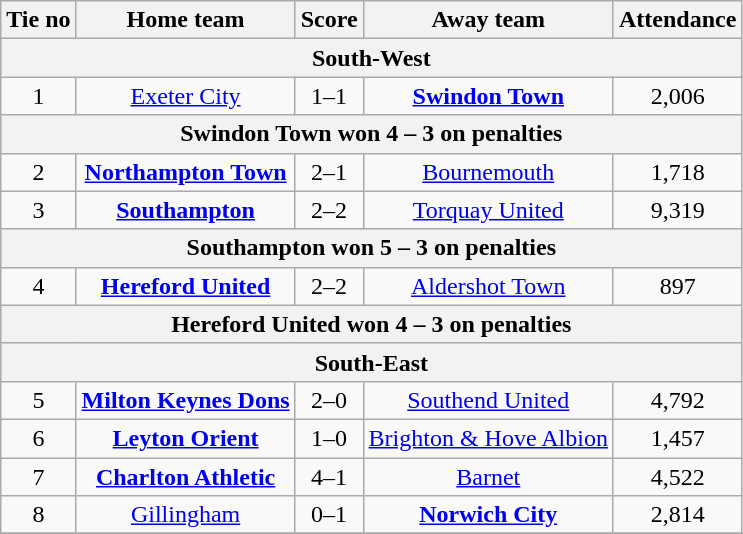<table class="wikitable" style="text-align: center">
<tr>
<th>Tie no</th>
<th>Home team</th>
<th>Score</th>
<th>Away team</th>
<th>Attendance</th>
</tr>
<tr>
<th colspan=5>South-West</th>
</tr>
<tr>
<td>1</td>
<td><a href='#'>Exeter City</a></td>
<td>1–1</td>
<td><strong><a href='#'>Swindon Town</a></strong></td>
<td>2,006</td>
</tr>
<tr>
<th colspan="5">Swindon Town won 4 – 3 on penalties</th>
</tr>
<tr>
<td>2</td>
<td><strong><a href='#'>Northampton Town</a></strong></td>
<td>2–1</td>
<td><a href='#'>Bournemouth</a></td>
<td>1,718</td>
</tr>
<tr>
<td>3</td>
<td><strong><a href='#'>Southampton</a></strong></td>
<td>2–2</td>
<td><a href='#'>Torquay United</a></td>
<td>9,319</td>
</tr>
<tr>
<th colspan="5">Southampton won 5 – 3 on penalties</th>
</tr>
<tr>
<td>4</td>
<td><strong><a href='#'>Hereford United</a></strong></td>
<td>2–2</td>
<td><a href='#'>Aldershot Town</a></td>
<td>897</td>
</tr>
<tr>
<th colspan="5">Hereford United won 4 – 3 on penalties</th>
</tr>
<tr>
<th colspan=5>South-East</th>
</tr>
<tr>
<td>5</td>
<td><strong><a href='#'>Milton Keynes Dons</a></strong></td>
<td>2–0</td>
<td><a href='#'>Southend United</a></td>
<td>4,792</td>
</tr>
<tr>
<td>6</td>
<td><strong><a href='#'>Leyton Orient</a></strong></td>
<td>1–0</td>
<td><a href='#'>Brighton & Hove Albion</a></td>
<td>1,457</td>
</tr>
<tr>
<td>7</td>
<td><strong><a href='#'>Charlton Athletic</a></strong></td>
<td>4–1</td>
<td><a href='#'>Barnet</a></td>
<td>4,522</td>
</tr>
<tr>
<td>8</td>
<td><a href='#'>Gillingham</a></td>
<td>0–1</td>
<td><strong><a href='#'>Norwich City</a></strong></td>
<td>2,814</td>
</tr>
<tr>
</tr>
</table>
